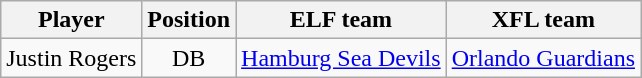<table class="wikitable sortable" style="text-align:center;">
<tr>
<th>Player</th>
<th>Position</th>
<th>ELF team</th>
<th>XFL team</th>
</tr>
<tr>
<td>Justin Rogers</td>
<td>DB</td>
<td><a href='#'>Hamburg Sea Devils</a></td>
<td><a href='#'>Orlando Guardians</a></td>
</tr>
</table>
